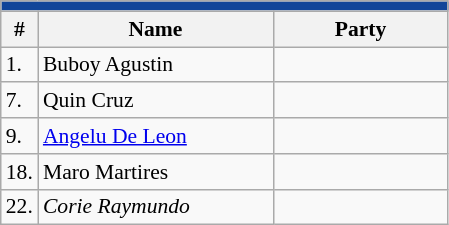<table class=wikitable style="font-size:90%">
<tr>
<td colspan=4 bgcolor=#114599></td>
</tr>
<tr>
<th>#</th>
<th width=150px>Name</th>
<th colspan=2 width=110px>Party</th>
</tr>
<tr>
<td>1.</td>
<td>Buboy Agustin</td>
<td></td>
</tr>
<tr>
<td>7.</td>
<td>Quin Cruz</td>
<td></td>
</tr>
<tr>
<td>9.</td>
<td><a href='#'>Angelu De Leon</a></td>
<td></td>
</tr>
<tr>
<td>18.</td>
<td>Maro Martires</td>
<td></td>
</tr>
<tr>
<td>22.</td>
<td><em>Corie Raymundo</em></td>
<td></td>
</tr>
</table>
